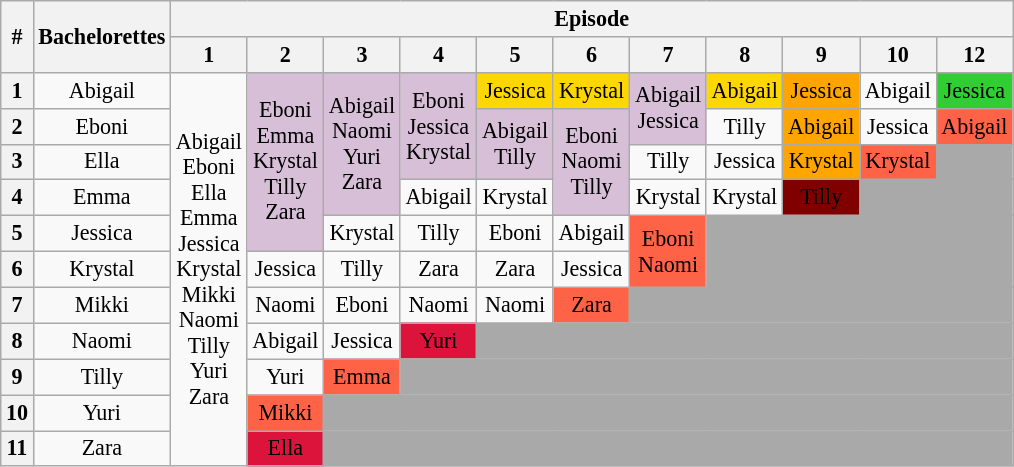<table class="wikitable" style="text-align:center; font-size:92%">
<tr>
<th rowspan="2">#</th>
<th rowspan="2">Bachelorettes</th>
<th colspan="11">Episode</th>
</tr>
<tr>
<th>1</th>
<th>2</th>
<th>3</th>
<th>4</th>
<th>5</th>
<th>6</th>
<th>7</th>
<th>8</th>
<th>9</th>
<th>10</th>
<th>12</th>
</tr>
<tr>
<th>1</th>
<td>Abigail</td>
<td rowspan="11">Abigail<br>Eboni<br>Ella<br>Emma<br>Jessica<br>Krystal<br>Mikki<br>Naomi<br>Tilly<br>Yuri<br>Zara</td>
<td rowspan="5" bgcolor="thistle">Eboni<br>Emma<br>Krystal<br>Tilly<br>Zara</td>
<td rowspan="4" bgcolor="thistle">Abigail<br>Naomi<br>Yuri<br>Zara</td>
<td rowspan="3" bgcolor="thistle">Eboni<br>Jessica<br>Krystal</td>
<td bgcolor="gold">Jessica</td>
<td bgcolor="gold">Krystal</td>
<td rowspan="2" bgcolor="thistle">Abigail<br>Jessica</td>
<td bgcolor="gold">Abigail</td>
<td bgcolor="orange">Jessica</td>
<td>Abigail</td>
<td bgcolor="limegreen">Jessica</td>
</tr>
<tr>
<th>2</th>
<td>Eboni</td>
<td rowspan="2" bgcolor="thistle">Abigail<br>Tilly</td>
<td rowspan="3" bgcolor="thistle">Eboni<br>Naomi<br>Tilly</td>
<td>Tilly</td>
<td bgcolor="orange">Abigail</td>
<td>Jessica</td>
<td bgcolor="tomato">Abigail</td>
</tr>
<tr>
<th>3</th>
<td>Ella</td>
<td>Tilly</td>
<td>Jessica</td>
<td bgcolor="orange">Krystal</td>
<td bgcolor="tomato">Krystal</td>
<td bgcolor="darkgrey"></td>
</tr>
<tr>
<th>4</th>
<td>Emma</td>
<td>Abigail</td>
<td>Krystal</td>
<td>Krystal</td>
<td>Krystal</td>
<td bgcolor="maroon"><span>Tilly</span></td>
<td colspan="2" bgcolor="darkgrey"></td>
</tr>
<tr>
<th>5</th>
<td>Jessica</td>
<td>Krystal</td>
<td>Tilly</td>
<td>Eboni</td>
<td>Abigail</td>
<td rowspan="2" bgcolor="tomato">Eboni<br>Naomi</td>
<td colspan="4" rowspan="2" bgcolor="darkgrey"></td>
</tr>
<tr>
<th>6</th>
<td>Krystal</td>
<td>Jessica</td>
<td>Tilly</td>
<td>Zara</td>
<td>Zara</td>
<td>Jessica</td>
</tr>
<tr>
<th>7</th>
<td>Mikki</td>
<td>Naomi</td>
<td>Eboni</td>
<td>Naomi</td>
<td>Naomi</td>
<td bgcolor="tomato">Zara</td>
<td colspan="5" bgcolor="darkgrey" "></td>
</tr>
<tr>
<th>8</th>
<td>Naomi</td>
<td>Abigail</td>
<td>Jessica</td>
<td style="background:crimson;"><span>Yuri</span></td>
<td colspan="7" bgcolor="darkgrey"></td>
</tr>
<tr>
<th>9</th>
<td>Tilly</td>
<td>Yuri</td>
<td bgcolor="tomato">Emma</td>
<td colspan="8" bgcolor="darkgrey"></td>
</tr>
<tr>
<th>10</th>
<td>Yuri</td>
<td bgcolor="tomato">Mikki</td>
<td colspan="9" bgcolor="darkgrey"></td>
</tr>
<tr>
<th>11</th>
<td>Zara</td>
<td style="background:crimson;"><span>Ella</span></td>
<td colspan="9" bgcolor="darkgrey"></td>
</tr>
</table>
